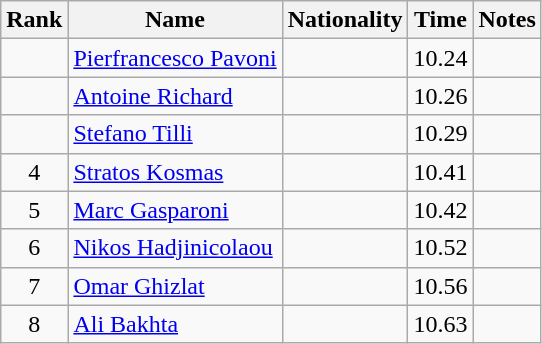<table class="wikitable sortable" style="text-align:center">
<tr>
<th>Rank</th>
<th>Name</th>
<th>Nationality</th>
<th>Time</th>
<th>Notes</th>
</tr>
<tr>
<td></td>
<td align=left><a href='#'>Pierfrancesco Pavoni</a></td>
<td align=left></td>
<td>10.24</td>
<td></td>
</tr>
<tr>
<td></td>
<td align=left><a href='#'>Antoine Richard</a></td>
<td align=left></td>
<td>10.26</td>
<td></td>
</tr>
<tr>
<td></td>
<td align=left><a href='#'>Stefano Tilli</a></td>
<td align=left></td>
<td>10.29</td>
<td></td>
</tr>
<tr>
<td>4</td>
<td align=left><a href='#'>Stratos Kosmas</a></td>
<td align=left></td>
<td>10.41</td>
<td></td>
</tr>
<tr>
<td>5</td>
<td align=left><a href='#'>Marc Gasparoni</a></td>
<td align=left></td>
<td>10.42</td>
<td></td>
</tr>
<tr>
<td>6</td>
<td align=left><a href='#'>Nikos Hadjinicolaou</a></td>
<td align=left></td>
<td>10.52</td>
<td></td>
</tr>
<tr>
<td>7</td>
<td align=left><a href='#'>Omar Ghizlat</a></td>
<td align=left></td>
<td>10.56</td>
<td></td>
</tr>
<tr>
<td>8</td>
<td align=left><a href='#'>Ali Bakhta</a></td>
<td align=left></td>
<td>10.63</td>
<td></td>
</tr>
</table>
